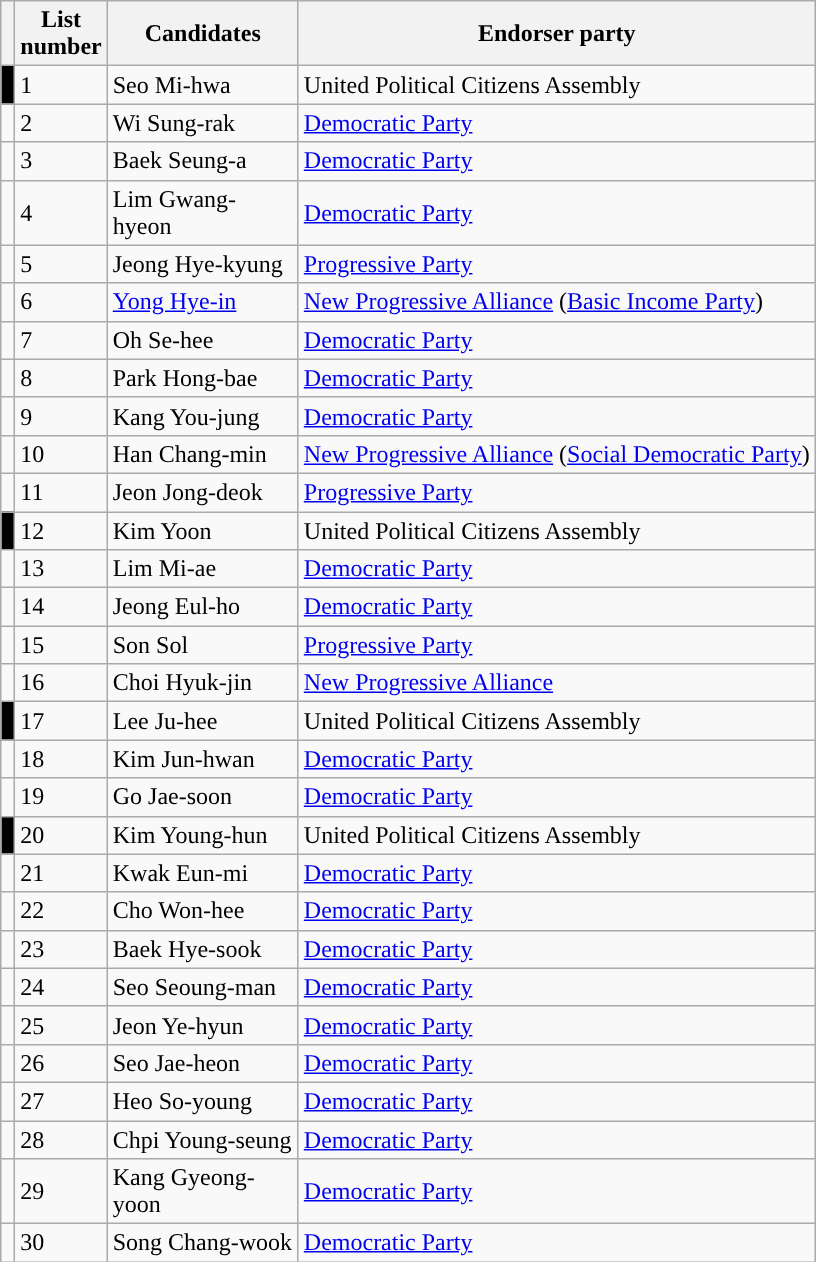<table class="wikitable sortable">
<tr>
<th scope="col" style="width:2px;" class="unsortable"></th>
<th scope="col" style="width:30px;">List number</th>
<th scope="col" style="width:120px;">Candidates</th>
<th scope="col">Endorser party</th>
</tr>
<tr>
<td scope="row" style="background-color:#000"></td>
<td>1</td>
<td>Seo Mi-hwa</td>
<td>United Political Citizens Assembly</td>
</tr>
<tr>
<td scope="row" style="background-color:"></td>
<td>2</td>
<td>Wi Sung-rak</td>
<td><a href='#'>Democratic Party</a></td>
</tr>
<tr>
<td scope="row" style="background-color:"></td>
<td>3</td>
<td>Baek Seung-a</td>
<td><a href='#'>Democratic Party</a></td>
</tr>
<tr>
<td scope="row" style="background-color:"></td>
<td>4</td>
<td>Lim Gwang-hyeon</td>
<td><a href='#'>Democratic Party</a></td>
</tr>
<tr>
<td scope="row" style="background-color:"></td>
<td>5</td>
<td>Jeong Hye-kyung</td>
<td><a href='#'>Progressive Party</a></td>
</tr>
<tr>
<td scope="row" style="background-color:"></td>
<td>6</td>
<td><a href='#'>Yong Hye-in</a></td>
<td><a href='#'>New Progressive Alliance</a> (<a href='#'>Basic Income Party</a>)</td>
</tr>
<tr>
<td scope="row" style="background-color:"></td>
<td>7</td>
<td>Oh Se-hee</td>
<td><a href='#'>Democratic Party</a></td>
</tr>
<tr>
<td scope="row" style="background-color:"></td>
<td>8</td>
<td>Park Hong-bae</td>
<td><a href='#'>Democratic Party</a></td>
</tr>
<tr>
<td scope="row" style="background-color:"></td>
<td>9</td>
<td>Kang You-jung</td>
<td><a href='#'>Democratic Party</a></td>
</tr>
<tr>
<td scope="row" style="background-color:"></td>
<td>10</td>
<td>Han Chang-min</td>
<td><a href='#'>New Progressive Alliance</a> (<a href='#'>Social Democratic Party</a>)</td>
</tr>
<tr>
<td scope="row" style="background-color:"></td>
<td>11</td>
<td>Jeon Jong-deok</td>
<td><a href='#'>Progressive Party</a></td>
</tr>
<tr>
<td scope="row" style="background-color:#000"></td>
<td>12</td>
<td>Kim Yoon</td>
<td>United Political Citizens Assembly</td>
</tr>
<tr>
<td scope="row" style="background-color:"></td>
<td>13</td>
<td>Lim Mi-ae</td>
<td><a href='#'>Democratic Party</a></td>
</tr>
<tr>
<td scope="row" style="background-color:"></td>
<td>14</td>
<td>Jeong Eul-ho</td>
<td><a href='#'>Democratic Party</a></td>
</tr>
<tr>
<td scope="row" style="background-color:"></td>
<td>15</td>
<td>Son Sol</td>
<td><a href='#'>Progressive Party</a></td>
</tr>
<tr>
<td scope="row" style="background-color:"></td>
<td>16</td>
<td>Choi Hyuk-jin</td>
<td><a href='#'>New Progressive Alliance</a></td>
</tr>
<tr>
<td scope="row" style="background-color:#000"></td>
<td>17</td>
<td>Lee Ju-hee</td>
<td>United Political Citizens Assembly</td>
</tr>
<tr>
<td scope="row" style="background-color:"></td>
<td>18</td>
<td>Kim Jun-hwan</td>
<td><a href='#'>Democratic Party</a></td>
</tr>
<tr>
<td scope="row" style="background-color:"></td>
<td>19</td>
<td>Go Jae-soon</td>
<td><a href='#'>Democratic Party</a></td>
</tr>
<tr>
<td scope="row" style="background-color:#000"></td>
<td>20</td>
<td>Kim Young-hun</td>
<td>United Political Citizens Assembly</td>
</tr>
<tr>
<td scope="row" style="background-color:"></td>
<td>21</td>
<td>Kwak Eun-mi</td>
<td><a href='#'>Democratic Party</a></td>
</tr>
<tr>
<td scope="row" style="background-color:"></td>
<td>22</td>
<td>Cho Won-hee</td>
<td><a href='#'>Democratic Party</a></td>
</tr>
<tr>
<td scope="row" style="background-color:"></td>
<td>23</td>
<td>Baek Hye-sook</td>
<td><a href='#'>Democratic Party</a></td>
</tr>
<tr>
<td scope="row" style="background-color:"></td>
<td>24</td>
<td>Seo Seoung-man</td>
<td><a href='#'>Democratic Party</a></td>
</tr>
<tr>
<td scope="row" style="background-color:"></td>
<td>25</td>
<td>Jeon Ye-hyun</td>
<td><a href='#'>Democratic Party</a></td>
</tr>
<tr>
<td scope="row" style="background-color:"></td>
<td>26</td>
<td>Seo Jae-heon</td>
<td><a href='#'>Democratic Party</a></td>
</tr>
<tr>
<td scope="row" style="background-color:"></td>
<td>27</td>
<td>Heo So-young</td>
<td><a href='#'>Democratic Party</a></td>
</tr>
<tr>
<td scope="row" style="background-color:"></td>
<td>28</td>
<td>Chpi Young-seung</td>
<td><a href='#'>Democratic Party</a></td>
</tr>
<tr>
<td scope="row" style="background-color:"></td>
<td>29</td>
<td>Kang Gyeong-yoon</td>
<td><a href='#'>Democratic Party</a></td>
</tr>
<tr>
<td scope="row" style="background-color:"></td>
<td>30</td>
<td>Song Chang-wook</td>
<td><a href='#'>Democratic Party</a></td>
</tr>
</table>
